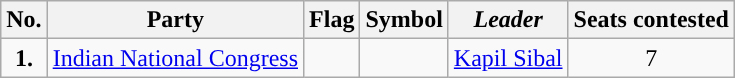<table class="wikitable">
<tr>
<th>No.</th>
<th>Party</th>
<th><strong>Flag</strong></th>
<th>Symbol</th>
<th><em>Leader</em></th>
<th>Seats contested</th>
</tr>
<tr>
<td ! style="text-align:center; background:"><strong>1.</strong></td>
<td style="text-align:center"><a href='#'>Indian National Congress</a></td>
<td></td>
<td></td>
<td style="text-align:center"><a href='#'>Kapil Sibal</a></td>
<td style="text-align:center">7</td>
</tr>
</table>
